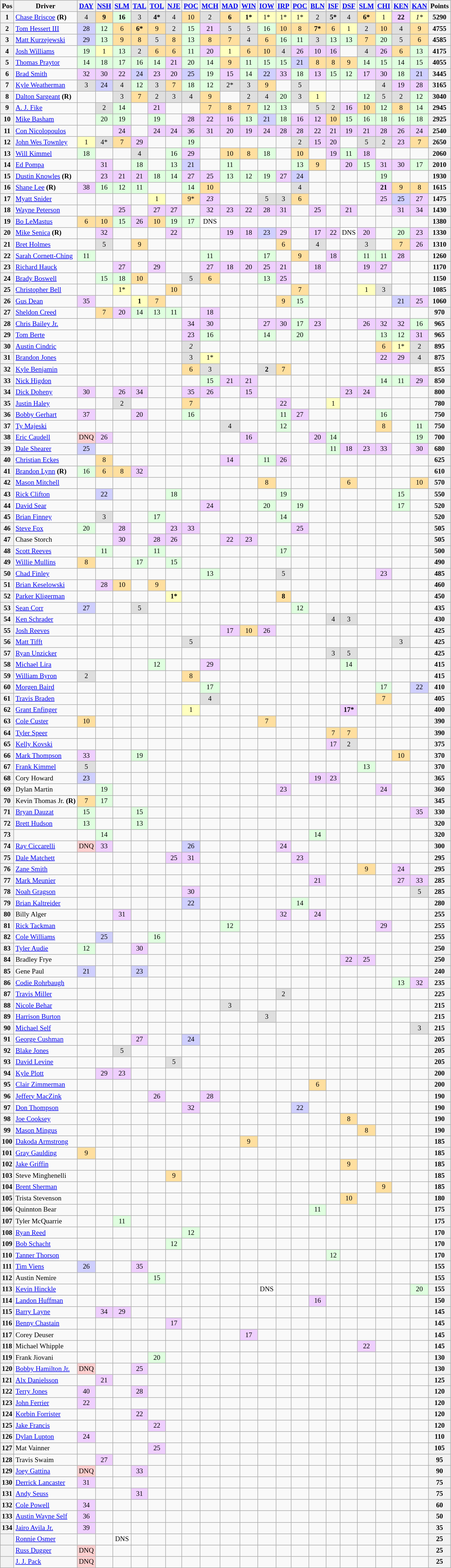<table class="wikitable" style="font-size:80%; text-align:center;">
<tr valign="center">
<th valign="middle">Pos</th>
<th valign="middle">Driver</th>
<th><a href='#'>DAY</a></th>
<th><a href='#'>NSH</a></th>
<th><a href='#'>SLM</a></th>
<th><a href='#'>TAL</a></th>
<th><a href='#'>TOL</a></th>
<th><a href='#'>NJE</a></th>
<th><a href='#'>POC</a></th>
<th><a href='#'>MCH</a></th>
<th><a href='#'>MAD</a></th>
<th><a href='#'>WIN</a></th>
<th><a href='#'>IOW</a></th>
<th><a href='#'>IRP</a></th>
<th><a href='#'>POC</a></th>
<th><a href='#'>BLN</a></th>
<th><a href='#'>ISF</a></th>
<th><a href='#'>DSF</a></th>
<th><a href='#'>SLM</a></th>
<th><a href='#'>CHI</a></th>
<th><a href='#'>KEN</a></th>
<th><a href='#'>KAN</a></th>
<th valign="middle">Points</th>
</tr>
<tr>
<th>1</th>
<td align="left"><a href='#'>Chase Briscoe</a> <strong>(R)</strong></td>
<td style="background:#DFDFDF;">4</td>
<td style="background:#FFDF9F;"><strong>9</strong></td>
<td style="background:#DFFFDF;"><strong>16</strong></td>
<td style="background:#DFDFDF;">3</td>
<td style="background:#DFDFDF;"><strong>4*</strong></td>
<td style="background:#DFDFDF;">4</td>
<td style="background:#FFDF9F;">10</td>
<td style="background:#DFDFDF;">2</td>
<td style="background:#FFDF9F;"><strong>6</strong></td>
<td style="background:#FFFFBF;"><strong>1*</strong></td>
<td style="background:#FFFFBF;">1*</td>
<td style="background:#FFFFBF;">1*</td>
<td style="background:#FFFFBF;">1*</td>
<td style="background:#DFDFDF;">2</td>
<td style="background:#DFDFDF;"><strong>5*</strong></td>
<td style="background:#DFDFDF;">4</td>
<td style="background:#FFDF9F;"><strong>6*</strong></td>
<td style="background:#FFFFBF;">1</td>
<td style="background:#EFCFFF;"><strong>22</strong></td>
<td style="background:#FFFFBF;"><em>1*</em></td>
<th>5290</th>
</tr>
<tr>
<th>2</th>
<td align="left"><a href='#'>Tom Hessert III</a></td>
<td style="background:#CFCFFF;">28</td>
<td style="background:#DFFFDF;">12</td>
<td style="background:#FFDF9F;">6</td>
<td style="background:#FFDF9F;"><strong>6*</strong></td>
<td style="background:#FFDF9F;">9</td>
<td style="background:#DFDFDF;">2</td>
<td style="background:#DFFFDF;">15</td>
<td style="background:#EFCFFF;">21</td>
<td style="background:#DFDFDF;">5</td>
<td style="background:#DFDFDF;">5</td>
<td style="background:#DFFFDF;">16</td>
<td style="background:#FFDF9F;">10</td>
<td style="background:#FFDF9F;">8</td>
<td style="background:#FFDF9F;"><strong>7*</strong></td>
<td style="background:#FFDF9F;">6</td>
<td style="background:#FFFFBF;">1</td>
<td style="background:#DFDFDF;">2</td>
<td style="background:#FFDF9F;">10</td>
<td style="background:#DFDFDF;">4</td>
<td style="background:#FFDF9F;">9</td>
<th>4755</th>
</tr>
<tr>
<th>3</th>
<td align="left"><a href='#'>Matt Kurzejewski</a></td>
<td style="background:#CFCFFF;">29</td>
<td style="background:#DFFFDF;">13</td>
<td style="background:#FFDF9F;">9</td>
<td style="background:#FFDF9F;">8</td>
<td style="background:#DFDFDF;">5</td>
<td style="background:#FFDF9F;">8</td>
<td style="background:#DFFFDF;">13</td>
<td style="background:#FFDF9F;">8</td>
<td style="background:#FFDF9F;">7</td>
<td style="background:#DFDFDF;">4</td>
<td style="background:#FFDF9F;">6</td>
<td style="background:#DFFFDF;">16</td>
<td style="background:#DFFFDF;">11</td>
<td style="background:#DFDFDF;">3</td>
<td style="background:#DFFFDF;">13</td>
<td style="background:#DFFFDF;">13</td>
<td style="background:#FFDF9F;">7</td>
<td style="background:#DFFFDF;">20</td>
<td style="background:#DFDFDF;">5</td>
<td style="background:#FFDF9F;">6</td>
<th>4585</th>
</tr>
<tr>
<th>4</th>
<td align="left"><a href='#'>Josh Williams</a></td>
<td style="background:#DFFFDF;">19</td>
<td style="background:#FFFFBF;">1</td>
<td style="background:#DFFFDF;">13</td>
<td style="background:#DFDFDF;">2</td>
<td style="background:#FFDF9F;">6</td>
<td style="background:#FFDF9F;">6</td>
<td style="background:#DFFFDF;">11</td>
<td style="background:#EFCFFF;">20</td>
<td style="background:#FFFFBF;">1</td>
<td style="background:#FFDF9F;">6</td>
<td style="background:#FFDF9F;">10</td>
<td style="background:#DFDFDF;">4</td>
<td style="background:#EFCFFF;">26</td>
<td style="background:#EFCFFF;">10</td>
<td style="background:#EFCFFF;">16</td>
<td></td>
<td style="background:#DFDFDF;">4</td>
<td style="background:#EFCFFF;">26</td>
<td style="background:#FFDF9F;">6</td>
<td style="background:#DFFFDF;">13</td>
<th>4175</th>
</tr>
<tr>
<th>5</th>
<td align="left"><a href='#'>Thomas Praytor</a></td>
<td style="background:#DFFFDF;">14</td>
<td style="background:#DFFFDF;">18</td>
<td style="background:#DFFFDF;">17</td>
<td style="background:#DFFFDF;">16</td>
<td style="background:#DFFFDF;">14</td>
<td style="background:#EFCFFF;">21</td>
<td style="background:#DFFFDF;">20</td>
<td style="background:#DFFFDF;">14</td>
<td style="background:#FFDF9F;">9</td>
<td style="background:#DFFFDF;">11</td>
<td style="background:#DFFFDF;">15</td>
<td style="background:#DFFFDF;">15</td>
<td style="background:#CFCFFF;">21</td>
<td style="background:#FFDF9F;">8</td>
<td style="background:#FFDF9F;">8</td>
<td style="background:#FFDF9F;">9</td>
<td style="background:#DFFFDF;">14</td>
<td style="background:#DFFFDF;">15</td>
<td style="background:#DFFFDF;">14</td>
<td style="background:#DFFFDF;">15</td>
<th>4055</th>
</tr>
<tr>
<th>6</th>
<td align="left"><a href='#'>Brad Smith</a></td>
<td style="background:#EFCFFF;">32</td>
<td style="background:#EFCFFF;">30</td>
<td style="background:#EFCFFF;">22</td>
<td style="background:#CFCFFF;">24</td>
<td style="background:#EFCFFF;">23</td>
<td style="background:#EFCFFF;">20</td>
<td style="background:#CFCFFF;">25</td>
<td style="background:#DFFFDF;">19</td>
<td style="background:#EFCFFF;">15</td>
<td style="background:#DFFFDF;">14</td>
<td style="background:#CFCFFF;">22</td>
<td style="background:#EFCFFF;">33</td>
<td style="background:#DFFFDF;">18</td>
<td style="background:#EFCFFF;">13</td>
<td style="background:#DFFFDF;">15</td>
<td style="background:#DFFFDF;">12</td>
<td style="background:#EFCFFF;">17</td>
<td style="background:#EFCFFF;">30</td>
<td style="background:#DFFFDF;">18</td>
<td style="background:#CFCFFF;">21</td>
<th>3445</th>
</tr>
<tr>
<th>7</th>
<td align="left"><a href='#'>Kyle Weatherman</a></td>
<td style="background:#DFDFDF;">3</td>
<td style="background:#CFCFFF;">24</td>
<td style="background:#DFDFDF;">4</td>
<td style="background:#DFFFDF;">12</td>
<td style="background:#DFDFDF;">3</td>
<td style="background:#FFDF9F;">7</td>
<td style="background:#DFFFDF;">18</td>
<td style="background:#DFFFDF;">12</td>
<td style="background:#DFDFDF;">2*</td>
<td style="background:#DFDFDF;">3</td>
<td style="background:#FFDF9F;">9</td>
<td></td>
<td style="background:#DFDFDF;">5</td>
<td></td>
<td></td>
<td></td>
<td></td>
<td style="background:#DFDFDF;">4</td>
<td style="background:#EFCFFF;">19</td>
<td style="background:#EFCFFF;">28</td>
<th>3165</th>
</tr>
<tr>
<th>8</th>
<td align="left"><a href='#'>Dalton Sargeant</a> <strong>(R)</strong></td>
<td></td>
<td></td>
<td style="background:#DFDFDF;">3</td>
<td style="background:#FFDF9F;">7</td>
<td style="background:#DFDFDF;">2</td>
<td style="background:#DFDFDF;">3</td>
<td style="background:#DFDFDF;">4</td>
<td style="background:#FFDF9F;">9</td>
<td></td>
<td style="background:#DFDFDF;">2</td>
<td style="background:#DFDFDF;">4</td>
<td style="background:#DFFFDF;">20</td>
<td style="background:#DFDFDF;">3</td>
<td style="background:#FFFFBF;">1</td>
<td></td>
<td></td>
<td style="background:#DFFFDF;">12</td>
<td style="background:#DFDFDF;">5</td>
<td style="background:#DFDFDF;">2</td>
<td style="background:#DFFFDF;">12</td>
<th>3040</th>
</tr>
<tr>
<th>9</th>
<td align="left"><a href='#'>A. J. Fike</a></td>
<td></td>
<td style="background:#DFDFDF;">2</td>
<td style="background:#DFFFDF;">14</td>
<td></td>
<td style="background:#EFCFFF;">21</td>
<td></td>
<td></td>
<td style="background:#FFDF9F;">7</td>
<td style="background:#FFDF9F;">8</td>
<td style="background:#FFDF9F;">7</td>
<td style="background:#DFFFDF;">12</td>
<td style="background:#DFFFDF;">13</td>
<td></td>
<td style="background:#DFDFDF;">5</td>
<td style="background:#DFDFDF;">2</td>
<td style="background:#EFCFFF;">16</td>
<td style="background:#FFDF9F;">10</td>
<td style="background:#DFFFDF;">12</td>
<td style="background:#FFDF9F;">8</td>
<td style="background:#DFFFDF;">14</td>
<th>2945</th>
</tr>
<tr>
<th>10</th>
<td align="left"><a href='#'>Mike Basham</a></td>
<td></td>
<td style="background:#DFFFDF;">20</td>
<td style="background:#DFFFDF;">19</td>
<td></td>
<td style="background:#DFFFDF;">19</td>
<td></td>
<td style="background:#EFCFFF;">28</td>
<td style="background:#EFCFFF;">22</td>
<td style="background:#EFCFFF;">16</td>
<td style="background:#DFFFDF;">13</td>
<td style="background:#CFCFFF;">21</td>
<td style="background:#DFFFDF;">18</td>
<td style="background:#EFCFFF;">16</td>
<td style="background:#EFCFFF;">12</td>
<td style="background:#FFDF9F;">10</td>
<td style="background:#DFFFDF;">15</td>
<td style="background:#DFFFDF;">16</td>
<td style="background:#DFFFDF;">18</td>
<td style="background:#DFFFDF;">16</td>
<td style="background:#DFFFDF;">18</td>
<th>2925</th>
</tr>
<tr>
<th>11</th>
<td align="left"><a href='#'>Con Nicolopoulos</a></td>
<td></td>
<td></td>
<td style="background:#EFCFFF;">24</td>
<td></td>
<td style="background:#EFCFFF;">24</td>
<td style="background:#EFCFFF;">24</td>
<td style="background:#EFCFFF;">36</td>
<td style="background:#EFCFFF;">31</td>
<td style="background:#EFCFFF;">20</td>
<td style="background:#EFCFFF;">19</td>
<td style="background:#EFCFFF;">24</td>
<td style="background:#EFCFFF;">28</td>
<td style="background:#EFCFFF;">28</td>
<td style="background:#EFCFFF;">22</td>
<td style="background:#EFCFFF;">21</td>
<td style="background:#EFCFFF;">19</td>
<td style="background:#EFCFFF;">21</td>
<td style="background:#EFCFFF;">28</td>
<td style="background:#EFCFFF;">26</td>
<td style="background:#EFCFFF;">24</td>
<th>2540</th>
</tr>
<tr>
<th>12</th>
<td align="left"><a href='#'>John Wes Townley</a></td>
<td style="background:#FFFFBF;">1</td>
<td style="background:#DFDFDF;">4*</td>
<td style="background:#FFDF9F;">7</td>
<td style="background:#EFCFFF;">29</td>
<td></td>
<td></td>
<td style="background:#DFFFDF;">19</td>
<td></td>
<td></td>
<td></td>
<td></td>
<td></td>
<td style="background:#DFDFDF;">2</td>
<td style="background:#EFCFFF;">15</td>
<td style="background:#EFCFFF;">20</td>
<td></td>
<td style="background:#DFDFDF;">5</td>
<td style="background:#DFDFDF;">2</td>
<td style="background:#EFCFFF;">23</td>
<td style="background:#FFDF9F;">7</td>
<th>2650</th>
</tr>
<tr>
<th>13</th>
<td align="left"><a href='#'>Will Kimmel</a></td>
<td style="background:#DFFFDF;">18</td>
<td></td>
<td></td>
<td style="background:#DFDFDF;">4</td>
<td></td>
<td style="background:#DFFFDF;">16</td>
<td style="background:#EFCFFF;">29</td>
<td></td>
<td style="background:#FFDF9F;">10</td>
<td style="background:#FFDF9F;">8</td>
<td style="background:#DFFFDF;">18</td>
<td></td>
<td style="background:#FFDF9F;">10</td>
<td></td>
<td style="background:#EFCFFF;">19</td>
<td style="background:#DFFFDF;">11</td>
<td style="background:#EFCFFF;">18</td>
<td></td>
<td></td>
<td></td>
<th>2060</th>
</tr>
<tr>
<th>14</th>
<td align="left"><a href='#'>Ed Pompa</a></td>
<td></td>
<td style="background:#EFCFFF;">31</td>
<td></td>
<td style="background:#DFFFDF;">18</td>
<td></td>
<td style="background:#DFFFDF;">13</td>
<td style="background:#CFCFFF;">21</td>
<td></td>
<td style="background:#DFFFDF;">11</td>
<td></td>
<td></td>
<td></td>
<td style="background:#DFFFDF;">13</td>
<td style="background:#FFDF9F;">9</td>
<td></td>
<td style="background:#EFCFFF;">20</td>
<td style="background:#DFFFDF;">15</td>
<td style="background:#EFCFFF;">31</td>
<td style="background:#EFCFFF;">30</td>
<td style="background:#DFFFDF;">17</td>
<th>2010</th>
</tr>
<tr>
<th>15</th>
<td align="left"><a href='#'>Dustin Knowles</a> <strong>(R)</strong></td>
<td></td>
<td style="background:#EFCFFF;">23</td>
<td style="background:#EFCFFF;">21</td>
<td style="background:#EFCFFF;">21</td>
<td style="background:#DFFFDF;">18</td>
<td style="background:#DFFFDF;">14</td>
<td style="background:#EFCFFF;">27</td>
<td style="background:#EFCFFF;">25</td>
<td style="background:#DFFFDF;">13</td>
<td style="background:#DFFFDF;">12</td>
<td style="background:#DFFFDF;">19</td>
<td style="background:#EFCFFF;">27</td>
<td style="background:#CFCFFF;">24</td>
<td></td>
<td></td>
<td></td>
<td></td>
<td style="background:#DFFFDF;">19</td>
<td></td>
<td></td>
<th>1930</th>
</tr>
<tr>
<th>16</th>
<td align="left"><a href='#'>Shane Lee</a> <strong>(R)</strong></td>
<td style="background:#EFCFFF;">38</td>
<td style="background:#DFFFDF;">16</td>
<td style="background:#DFFFDF;">12</td>
<td style="background:#DFFFDF;">11</td>
<td></td>
<td></td>
<td style="background:#DFFFDF;">14</td>
<td style="background:#FFDF9F;">10</td>
<td></td>
<td></td>
<td></td>
<td></td>
<td style="background:#DFDFDF;">4</td>
<td></td>
<td></td>
<td></td>
<td></td>
<td style="background:#EFCFFF;"><strong>21</strong></td>
<td style="background:#FFDF9F;">9</td>
<td style="background:#FFDF9F;">8</td>
<th>1615</th>
</tr>
<tr>
<th>17</th>
<td align="left"><a href='#'>Myatt Snider</a></td>
<td></td>
<td></td>
<td></td>
<td></td>
<td style="background:#FFFFBF;">1</td>
<td></td>
<td style="background:#FFDF9F;">9*</td>
<td style="background:#EFCFFF;"><em>23</em></td>
<td></td>
<td></td>
<td style="background:#DFDFDF;">5</td>
<td style="background:#DFDFDF;">3</td>
<td style="background:#FFDF9F;">6</td>
<td></td>
<td></td>
<td></td>
<td></td>
<td style="background:#EFCFFF;">25</td>
<td style="background:#CFCFFF;">25</td>
<td style="background:#EFCFFF;">27</td>
<th>1475</th>
</tr>
<tr>
<th>18</th>
<td align="left"><a href='#'>Wayne Peterson</a></td>
<td></td>
<td></td>
<td style="background:#EFCFFF;">25</td>
<td></td>
<td style="background:#EFCFFF;">27</td>
<td style="background:#EFCFFF;">27</td>
<td></td>
<td style="background:#EFCFFF;">32</td>
<td style="background:#EFCFFF;">23</td>
<td style="background:#EFCFFF;">22</td>
<td style="background:#EFCFFF;">28</td>
<td style="background:#EFCFFF;">31</td>
<td></td>
<td style="background:#EFCFFF;">25</td>
<td></td>
<td style="background:#EFCFFF;">21</td>
<td></td>
<td></td>
<td style="background:#EFCFFF;">31</td>
<td style="background:#EFCFFF;">34</td>
<th>1430</th>
</tr>
<tr>
<th>19</th>
<td align="left"><a href='#'>Bo LeMastus</a></td>
<td style="background:#FFDF9F;">6</td>
<td style="background:#FFDF9F;">10</td>
<td style="background:#DFFFDF;">15</td>
<td style="background:#EFCFFF;">26</td>
<td style="background:#FFDF9F;">10</td>
<td style="background:#DFFFDF;">19</td>
<td style="background:#DFFFDF;">17</td>
<td style="background:#FFFFFF;">DNS</td>
<td></td>
<td></td>
<td></td>
<td></td>
<td></td>
<td></td>
<td></td>
<td></td>
<td></td>
<td></td>
<td></td>
<td></td>
<th>1380</th>
</tr>
<tr>
<th>20</th>
<td align="left"><a href='#'>Mike Senica</a> <strong>(R)</strong></td>
<td></td>
<td style="background:#EFCFFF;">32</td>
<td></td>
<td></td>
<td></td>
<td style="background:#EFCFFF;">22</td>
<td></td>
<td></td>
<td style="background:#EFCFFF;">19</td>
<td style="background:#EFCFFF;">18</td>
<td style="background:#CFCFFF;">23</td>
<td style="background:#EFCFFF;">29</td>
<td></td>
<td style="background:#EFCFFF;">17</td>
<td style="background:#EFCFFF;">22</td>
<td style="background:#FFFFFF;">DNS</td>
<td style="background:#EFCFFF;">20</td>
<td></td>
<td style="background:#DFFFDF;">20</td>
<td style="background:#EFCFFF;">23</td>
<th>1330</th>
</tr>
<tr>
<th>21</th>
<td align="left"><a href='#'>Bret Holmes</a></td>
<td></td>
<td style="background:#DFDFDF;">5</td>
<td></td>
<td style="background:#FFDF9F;">9</td>
<td></td>
<td></td>
<td></td>
<td></td>
<td></td>
<td></td>
<td></td>
<td style="background:#FFDF9F;">6</td>
<td></td>
<td style="background:#DFDFDF;">4</td>
<td></td>
<td></td>
<td style="background:#DFDFDF;">3</td>
<td></td>
<td style="background:#FFDF9F;">7</td>
<td style="background:#EFCFFF;">26</td>
<th>1310</th>
</tr>
<tr>
<th>22</th>
<td align="left"><a href='#'>Sarah Cornett-Ching</a></td>
<td style="background:#DFFFDF;">11</td>
<td></td>
<td></td>
<td></td>
<td></td>
<td></td>
<td></td>
<td style="background:#DFFFDF;">11</td>
<td></td>
<td></td>
<td style="background:#DFFFDF;">17</td>
<td></td>
<td style="background:#FFDF9F;">9</td>
<td></td>
<td style="background:#EFCFFF;">18</td>
<td></td>
<td style="background:#DFFFDF;">11</td>
<td style="background:#DFFFDF;">11</td>
<td style="background:#EFCFFF;">28</td>
<td></td>
<th>1260</th>
</tr>
<tr>
<th>23</th>
<td align="left"><a href='#'>Richard Hauck</a></td>
<td></td>
<td></td>
<td style="background:#EFCFFF;">27</td>
<td></td>
<td style="background:#EFCFFF;">29</td>
<td></td>
<td></td>
<td style="background:#EFCFFF;">27</td>
<td style="background:#EFCFFF;">18</td>
<td style="background:#EFCFFF;">20</td>
<td style="background:#EFCFFF;">25</td>
<td style="background:#EFCFFF;">21</td>
<td></td>
<td style="background:#EFCFFF;">18</td>
<td></td>
<td></td>
<td style="background:#EFCFFF;">19</td>
<td style="background:#EFCFFF;">27</td>
<td></td>
<td></td>
<th>1170</th>
</tr>
<tr>
<th>24</th>
<td align="left"><a href='#'>Brady Boswell</a></td>
<td></td>
<td style="background:#DFFFDF;">15</td>
<td style="background:#DFFFDF;">18</td>
<td style="background:#FFDF9F;">10</td>
<td></td>
<td></td>
<td style="background:#DFDFDF;">5</td>
<td style="background:#FFDF9F;">6</td>
<td></td>
<td></td>
<td style="background:#DFFFDF;">13</td>
<td style="background:#EFCFFF;">25</td>
<td></td>
<td></td>
<td></td>
<td></td>
<td></td>
<td></td>
<td></td>
<td></td>
<th>1150</th>
</tr>
<tr>
<th>25</th>
<td align="left"><a href='#'>Christopher Bell</a></td>
<td></td>
<td></td>
<td style="background:#FFFFBF;">1*</td>
<td></td>
<td></td>
<td style="background:#FFDF9F;">10</td>
<td></td>
<td></td>
<td></td>
<td></td>
<td></td>
<td></td>
<td style="background:#FFDF9F;">7</td>
<td></td>
<td></td>
<td></td>
<td style="background:#FFFFBF;">1</td>
<td style="background:#DFDFDF;">3</td>
<td></td>
<td></td>
<th>1085</th>
</tr>
<tr>
<th>26</th>
<td align="left"><a href='#'>Gus Dean</a></td>
<td style="background:#EFCFFF;">35</td>
<td></td>
<td></td>
<td style="background:#FFFFBF;"><strong>1</strong></td>
<td style="background:#FFDF9F;">7</td>
<td></td>
<td></td>
<td></td>
<td></td>
<td></td>
<td></td>
<td style="background:#FFDF9F;">9</td>
<td style="background:#DFFFDF;">15</td>
<td></td>
<td></td>
<td></td>
<td></td>
<td></td>
<td style="background:#CFCFFF;">21</td>
<td style="background:#EFCFFF;">25</td>
<th>1060</th>
</tr>
<tr>
<th>27</th>
<td align="left"><a href='#'>Sheldon Creed</a></td>
<td></td>
<td style="background:#FFDF9F;">7</td>
<td style="background:#EFCFFF;">20</td>
<td style="background:#DFFFDF;">14</td>
<td style="background:#DFFFDF;">13</td>
<td style="background:#DFFFDF;">11</td>
<td></td>
<td style="background:#EFCFFF;">18</td>
<td></td>
<td></td>
<td></td>
<td></td>
<td></td>
<td></td>
<td></td>
<td></td>
<td></td>
<td></td>
<td></td>
<td></td>
<th>970</th>
</tr>
<tr>
<th>28</th>
<td align="left"><a href='#'>Chris Bailey Jr.</a></td>
<td></td>
<td></td>
<td></td>
<td></td>
<td></td>
<td></td>
<td style="background:#EFCFFF;">34</td>
<td style="background:#EFCFFF;">30</td>
<td></td>
<td></td>
<td style="background:#EFCFFF;">27</td>
<td style="background:#EFCFFF;">30</td>
<td style="background:#DFFFDF;">17</td>
<td style="background:#EFCFFF;">23</td>
<td></td>
<td></td>
<td style="background:#EFCFFF;">26</td>
<td style="background:#EFCFFF;">32</td>
<td style="background:#EFCFFF;">32</td>
<td style="background:#DFFFDF;">16</td>
<th>965</th>
</tr>
<tr>
<th>29</th>
<td align="left"><a href='#'>Tom Berte</a></td>
<td></td>
<td></td>
<td></td>
<td></td>
<td></td>
<td></td>
<td style="background:#EFCFFF;">23</td>
<td style="background:#DFFFDF;">16</td>
<td></td>
<td></td>
<td style="background:#DFFFDF;">14</td>
<td></td>
<td style="background:#DFFFDF;">20</td>
<td></td>
<td></td>
<td></td>
<td></td>
<td style="background:#DFFFDF;">13</td>
<td style="background:#DFFFDF;">12</td>
<td style="background:#EFCFFF;">31</td>
<th>965</th>
</tr>
<tr>
<th>30</th>
<td align="left"><a href='#'>Austin Cindric</a></td>
<td></td>
<td></td>
<td></td>
<td></td>
<td></td>
<td></td>
<td style="background:#DFDFDF;"><em>2</em></td>
<td></td>
<td></td>
<td></td>
<td></td>
<td></td>
<td></td>
<td></td>
<td></td>
<td></td>
<td></td>
<td style="background:#FFDF9F;">6</td>
<td style="background:#FFFFBF;">1*</td>
<td style="background:#DFDFDF;">2</td>
<th>895</th>
</tr>
<tr>
<th>31</th>
<td align="left"><a href='#'>Brandon Jones</a></td>
<td></td>
<td></td>
<td></td>
<td></td>
<td></td>
<td></td>
<td style="background:#DFDFDF;">3</td>
<td style="background:#FFFFBF;">1*</td>
<td></td>
<td></td>
<td></td>
<td></td>
<td></td>
<td></td>
<td></td>
<td></td>
<td></td>
<td style="background:#EFCFFF;">22</td>
<td style="background:#EFCFFF;">29</td>
<td style="background:#DFDFDF;">4</td>
<th>875</th>
</tr>
<tr>
<th>32</th>
<td align="left"><a href='#'>Kyle Benjamin</a></td>
<td></td>
<td></td>
<td></td>
<td></td>
<td></td>
<td></td>
<td style="background:#FFDF9F;">6</td>
<td style="background:#DFDFDF;">3</td>
<td></td>
<td></td>
<td style="background:#DFDFDF;"><strong>2</strong></td>
<td style="background:#FFDF9F;">7</td>
<td></td>
<td></td>
<td></td>
<td></td>
<td></td>
<td></td>
<td></td>
<td></td>
<th>855</th>
</tr>
<tr>
<th>33</th>
<td align="left"><a href='#'>Nick Higdon</a></td>
<td></td>
<td></td>
<td></td>
<td></td>
<td></td>
<td></td>
<td></td>
<td style="background:#DFFFDF;">15</td>
<td style="background:#EFCFFF;">21</td>
<td style="background:#EFCFFF;">21</td>
<td></td>
<td></td>
<td></td>
<td></td>
<td></td>
<td></td>
<td></td>
<td style="background:#DFFFDF;">14</td>
<td style="background:#DFFFDF;">11</td>
<td style="background:#EFCFFF;">29</td>
<th>850</th>
</tr>
<tr>
<th>34</th>
<td align="left"><a href='#'>Dick Doheny</a></td>
<td style="background:#EFCFFF;">30</td>
<td></td>
<td style="background:#EFCFFF;">26</td>
<td style="background:#EFCFFF;">34</td>
<td></td>
<td></td>
<td style="background:#EFCFFF;">35</td>
<td style="background:#EFCFFF;">26</td>
<td></td>
<td style="background:#EFCFFF;">15</td>
<td></td>
<td></td>
<td></td>
<td></td>
<td></td>
<td style="background:#EFCFFF;">23</td>
<td style="background:#EFCFFF;">24</td>
<td></td>
<td></td>
<td></td>
<th>800</th>
</tr>
<tr>
<th>35</th>
<td align="left"><a href='#'>Justin Haley</a></td>
<td></td>
<td></td>
<td style="background:#DFDFDF;">2</td>
<td></td>
<td></td>
<td></td>
<td style="background:#FFDF9F;">7</td>
<td></td>
<td></td>
<td></td>
<td></td>
<td style="background:#EFCFFF;">22</td>
<td></td>
<td></td>
<td style="background:#FFFFBF;">1</td>
<td></td>
<td></td>
<td></td>
<td></td>
<td></td>
<th>780</th>
</tr>
<tr>
<th>36</th>
<td align="left"><a href='#'>Bobby Gerhart</a></td>
<td style="background:#EFCFFF;">37</td>
<td></td>
<td></td>
<td style="background:#EFCFFF;">20</td>
<td></td>
<td></td>
<td style="background:#DFFFDF;">16</td>
<td></td>
<td></td>
<td></td>
<td></td>
<td style="background:#DFFFDF;">11</td>
<td style="background:#EFCFFF;">27</td>
<td></td>
<td></td>
<td></td>
<td></td>
<td style="background:#DFFFDF;">16</td>
<td></td>
<td></td>
<th>750</th>
</tr>
<tr>
<th>37</th>
<td align="left"><a href='#'>Ty Majeski</a></td>
<td></td>
<td></td>
<td></td>
<td></td>
<td></td>
<td></td>
<td></td>
<td></td>
<td style="background:#DFDFDF;">4</td>
<td></td>
<td></td>
<td style="background:#DFFFDF;">12</td>
<td></td>
<td></td>
<td></td>
<td></td>
<td></td>
<td style="background:#FFDF9F;">8</td>
<td></td>
<td style="background:#DFFFDF;">11</td>
<th>750</th>
</tr>
<tr>
<th>38</th>
<td align="left"><a href='#'>Eric Caudell</a></td>
<td style="background:#FFCFCF;">DNQ</td>
<td style="background:#EFCFFF;">26</td>
<td></td>
<td></td>
<td></td>
<td></td>
<td></td>
<td></td>
<td></td>
<td style="background:#EFCFFF;">16</td>
<td></td>
<td></td>
<td></td>
<td style="background:#EFCFFF;">20</td>
<td style="background:#DFFFDF;">14</td>
<td></td>
<td></td>
<td></td>
<td></td>
<td style="background:#DFFFDF;">19</td>
<th>700</th>
</tr>
<tr>
<th>39</th>
<td align="left"><a href='#'>Dale Shearer</a></td>
<td style="background:#CFCFFF;">25</td>
<td></td>
<td></td>
<td></td>
<td></td>
<td></td>
<td></td>
<td></td>
<td></td>
<td></td>
<td></td>
<td></td>
<td></td>
<td></td>
<td style="background:#DFFFDF;">11</td>
<td style="background:#EFCFFF;">18</td>
<td style="background:#EFCFFF;">23</td>
<td style="background:#EFCFFF;">33</td>
<td></td>
<td style="background:#EFCFFF;">30</td>
<th>680</th>
</tr>
<tr>
<th>40</th>
<td align="left"><a href='#'>Christian Eckes</a></td>
<td></td>
<td style="background:#FFDF9F;">8</td>
<td></td>
<td></td>
<td></td>
<td></td>
<td></td>
<td></td>
<td style="background:#EFCFFF;">14</td>
<td></td>
<td style="background:#DFFFDF;">11</td>
<td style="background:#EFCFFF;">26</td>
<td></td>
<td></td>
<td></td>
<td></td>
<td></td>
<td></td>
<td></td>
<td></td>
<th>625</th>
</tr>
<tr>
<th>41</th>
<td align="left"><a href='#'>Brandon Lynn</a> <strong>(R)</strong></td>
<td style="background:#DFFFDF;">16</td>
<td style="background:#FFDF9F;">6</td>
<td style="background:#FFDF9F;">8</td>
<td style="background:#EFCFFF;">32</td>
<td></td>
<td></td>
<td></td>
<td></td>
<td></td>
<td></td>
<td></td>
<td></td>
<td></td>
<td></td>
<td></td>
<td></td>
<td></td>
<td></td>
<td></td>
<td></td>
<th>610</th>
</tr>
<tr>
<th>42</th>
<td align="left"><a href='#'>Mason Mitchell</a></td>
<td></td>
<td></td>
<td></td>
<td></td>
<td></td>
<td></td>
<td></td>
<td></td>
<td></td>
<td></td>
<td style="background:#FFDF9F;">8</td>
<td></td>
<td></td>
<td></td>
<td></td>
<td style="background:#FFDF9F;">6</td>
<td></td>
<td></td>
<td></td>
<td style="background:#FFDF9F;">10</td>
<th>570</th>
</tr>
<tr>
<th>43</th>
<td align="left"><a href='#'>Rick Clifton</a></td>
<td></td>
<td style="background:#CFCFFF;">22</td>
<td></td>
<td></td>
<td></td>
<td style="background:#DFFFDF;">18</td>
<td></td>
<td></td>
<td></td>
<td></td>
<td></td>
<td style="background:#DFFFDF;">19</td>
<td></td>
<td></td>
<td></td>
<td></td>
<td></td>
<td></td>
<td style="background:#DFFFDF;">15</td>
<td></td>
<th>550</th>
</tr>
<tr>
<th>44</th>
<td align="left"><a href='#'>David Sear</a></td>
<td></td>
<td></td>
<td></td>
<td></td>
<td></td>
<td></td>
<td></td>
<td style="background:#EFCFFF;">24</td>
<td></td>
<td></td>
<td style="background:#DFFFDF;">20</td>
<td></td>
<td style="background:#DFFFDF;">19</td>
<td></td>
<td></td>
<td></td>
<td></td>
<td></td>
<td style="background:#DFFFDF;">17</td>
<td></td>
<th>520</th>
</tr>
<tr>
<th>45</th>
<td align="left"><a href='#'>Brian Finney</a></td>
<td></td>
<td style="background:#DFDFDF;">3</td>
<td></td>
<td></td>
<td style="background:#DFFFDF;">17</td>
<td></td>
<td></td>
<td></td>
<td></td>
<td></td>
<td></td>
<td style="background:#DFFFDF;">14</td>
<td></td>
<td></td>
<td></td>
<td></td>
<td></td>
<td></td>
<td></td>
<td></td>
<th>520</th>
</tr>
<tr>
<th>46</th>
<td align="left"><a href='#'>Steve Fox</a></td>
<td style="background:#DFFFDF;">20</td>
<td></td>
<td style="background:#EFCFFF;">28</td>
<td></td>
<td></td>
<td style="background:#EFCFFF;">23</td>
<td style="background:#EFCFFF;">33</td>
<td></td>
<td></td>
<td></td>
<td></td>
<td></td>
<td style="background:#EFCFFF;">25</td>
<td></td>
<td></td>
<td></td>
<td></td>
<td></td>
<td></td>
<td></td>
<th>505</th>
</tr>
<tr>
<th>47</th>
<td align="left">Chase Storch</td>
<td></td>
<td></td>
<td style="background:#EFCFFF;">30</td>
<td></td>
<td style="background:#EFCFFF;">28</td>
<td style="background:#EFCFFF;">26</td>
<td></td>
<td></td>
<td style="background:#EFCFFF;">22</td>
<td style="background:#EFCFFF;">23</td>
<td></td>
<td></td>
<td></td>
<td></td>
<td></td>
<td></td>
<td></td>
<td></td>
<td></td>
<td></td>
<th>505</th>
</tr>
<tr>
<th>48</th>
<td align="left"><a href='#'>Scott Reeves</a></td>
<td></td>
<td style="background:#DFFFDF;">11</td>
<td></td>
<td></td>
<td style="background:#DFFFDF;">11</td>
<td></td>
<td></td>
<td></td>
<td></td>
<td></td>
<td></td>
<td style="background:#DFFFDF;">17</td>
<td></td>
<td></td>
<td></td>
<td></td>
<td></td>
<td></td>
<td></td>
<td></td>
<th>500</th>
</tr>
<tr>
<th>49</th>
<td align="left"><a href='#'>Willie Mullins</a></td>
<td style="background:#FFDF9F;">8</td>
<td></td>
<td></td>
<td style="background:#DFFFDF;">17</td>
<td></td>
<td style="background:#DFFFDF;">15</td>
<td></td>
<td></td>
<td></td>
<td></td>
<td></td>
<td></td>
<td></td>
<td></td>
<td></td>
<td></td>
<td></td>
<td></td>
<td></td>
<td></td>
<th>490</th>
</tr>
<tr>
<th>50</th>
<td align="left"><a href='#'>Chad Finley</a></td>
<td></td>
<td></td>
<td></td>
<td></td>
<td></td>
<td></td>
<td></td>
<td style="background:#DFFFDF;">13</td>
<td></td>
<td></td>
<td></td>
<td style="background:#DFDFDF;">5</td>
<td></td>
<td></td>
<td></td>
<td></td>
<td></td>
<td style="background:#EFCFFF;">23</td>
<td></td>
<td></td>
<th>485</th>
</tr>
<tr>
<th>51</th>
<td align="left"><a href='#'>Brian Keselowski</a></td>
<td></td>
<td style="background:#EFCFFF;">28</td>
<td style="background:#FFDF9F;">10</td>
<td></td>
<td style="background:#FFDF9F;">9</td>
<td></td>
<td></td>
<td></td>
<td></td>
<td></td>
<td></td>
<td></td>
<td></td>
<td></td>
<td></td>
<td></td>
<td></td>
<td></td>
<td></td>
<td></td>
<th>460</th>
</tr>
<tr>
<th>52</th>
<td align="left"><a href='#'>Parker Kligerman</a></td>
<td></td>
<td></td>
<td></td>
<td></td>
<td></td>
<td style="background:#FFFFBF;"><strong>1*</strong></td>
<td></td>
<td></td>
<td></td>
<td></td>
<td></td>
<td style="background:#FFDF9F;"><strong>8</strong></td>
<td></td>
<td></td>
<td></td>
<td></td>
<td></td>
<td></td>
<td></td>
<td></td>
<th>450</th>
</tr>
<tr>
<th>53</th>
<td align="left"><a href='#'>Sean Corr</a></td>
<td style="background:#CFCFFF;">27</td>
<td></td>
<td></td>
<td style="background:#DFDFDF;">5</td>
<td></td>
<td></td>
<td></td>
<td></td>
<td></td>
<td></td>
<td></td>
<td></td>
<td style="background:#DFFFDF;">12</td>
<td></td>
<td></td>
<td></td>
<td></td>
<td></td>
<td></td>
<td></td>
<th>435</th>
</tr>
<tr>
<th>54</th>
<td align="left"><a href='#'>Ken Schrader</a></td>
<td></td>
<td></td>
<td></td>
<td></td>
<td></td>
<td></td>
<td></td>
<td></td>
<td></td>
<td></td>
<td></td>
<td></td>
<td></td>
<td></td>
<td style="background:#DFDFDF;">4</td>
<td style="background:#DFDFDF;">3</td>
<td></td>
<td></td>
<td></td>
<td></td>
<th>430</th>
</tr>
<tr>
<th>55</th>
<td align="left"><a href='#'>Josh Reeves</a></td>
<td></td>
<td></td>
<td></td>
<td></td>
<td></td>
<td></td>
<td></td>
<td></td>
<td style="background:#EFCFFF;">17</td>
<td style="background:#FFDF9F;">10</td>
<td style="background:#EFCFFF;">26</td>
<td></td>
<td></td>
<td></td>
<td></td>
<td></td>
<td></td>
<td></td>
<td></td>
<td></td>
<th>425</th>
</tr>
<tr>
<th>56</th>
<td align="left"><a href='#'>Matt Tifft</a></td>
<td></td>
<td></td>
<td></td>
<td></td>
<td></td>
<td></td>
<td style="background:#DFDFDF;">5</td>
<td></td>
<td></td>
<td></td>
<td></td>
<td></td>
<td></td>
<td></td>
<td></td>
<td></td>
<td></td>
<td></td>
<td style="background:#DFDFDF;">3</td>
<td></td>
<th>425</th>
</tr>
<tr>
<th>57</th>
<td align="left"><a href='#'>Ryan Unzicker</a></td>
<td></td>
<td></td>
<td></td>
<td></td>
<td></td>
<td></td>
<td></td>
<td></td>
<td></td>
<td></td>
<td></td>
<td></td>
<td></td>
<td></td>
<td style="background:#DFDFDF;">3</td>
<td style="background:#DFDFDF;">5</td>
<td></td>
<td></td>
<td></td>
<td></td>
<th>425</th>
</tr>
<tr>
<th>58</th>
<td align="left"><a href='#'>Michael Lira</a></td>
<td></td>
<td></td>
<td></td>
<td></td>
<td style="background:#DFFFDF;">12</td>
<td></td>
<td></td>
<td style="background:#EFCFFF;">29</td>
<td></td>
<td></td>
<td></td>
<td></td>
<td></td>
<td></td>
<td></td>
<td style="background:#DFFFDF;">14</td>
<td></td>
<td></td>
<td></td>
<td></td>
<th>415</th>
</tr>
<tr>
<th>59</th>
<td align="left"><a href='#'>William Byron</a></td>
<td style="background:#DFDFDF;">2</td>
<td></td>
<td></td>
<td></td>
<td></td>
<td></td>
<td style="background:#FFDF9F;">8</td>
<td></td>
<td></td>
<td></td>
<td></td>
<td></td>
<td></td>
<td></td>
<td></td>
<td></td>
<td></td>
<td></td>
<td></td>
<td></td>
<th>415</th>
</tr>
<tr>
<th>60</th>
<td align="left"><a href='#'>Morgen Baird</a></td>
<td></td>
<td></td>
<td></td>
<td></td>
<td></td>
<td></td>
<td></td>
<td style="background:#DFFFDF;">17</td>
<td></td>
<td></td>
<td></td>
<td></td>
<td></td>
<td></td>
<td></td>
<td></td>
<td></td>
<td style="background:#DFFFDF;">17</td>
<td></td>
<td style="background:#CFCFFF;">22</td>
<th>410</th>
</tr>
<tr>
<th>61</th>
<td align="left"><a href='#'>Travis Braden</a></td>
<td></td>
<td></td>
<td></td>
<td></td>
<td></td>
<td></td>
<td></td>
<td style="background:#DFDFDF;">4</td>
<td></td>
<td></td>
<td></td>
<td></td>
<td></td>
<td></td>
<td></td>
<td></td>
<td></td>
<td style="background:#FFDF9F;">7</td>
<td></td>
<td></td>
<th>405</th>
</tr>
<tr>
<th>62</th>
<td align="left"><a href='#'>Grant Enfinger</a></td>
<td></td>
<td></td>
<td></td>
<td></td>
<td></td>
<td></td>
<td style="background:#FFFFBF;">1</td>
<td></td>
<td></td>
<td></td>
<td></td>
<td></td>
<td></td>
<td></td>
<td></td>
<td style="background:#EFCFFF;"><strong>17*</strong></td>
<td></td>
<td></td>
<td></td>
<td></td>
<th>400</th>
</tr>
<tr>
<th>63</th>
<td align="left"><a href='#'>Cole Custer</a></td>
<td style="background:#FFDF9F;">10</td>
<td></td>
<td></td>
<td></td>
<td></td>
<td></td>
<td></td>
<td></td>
<td></td>
<td></td>
<td style="background:#FFDF9F;">7</td>
<td></td>
<td></td>
<td></td>
<td></td>
<td></td>
<td></td>
<td></td>
<td></td>
<td></td>
<th>390</th>
</tr>
<tr>
<th>64</th>
<td align="left"><a href='#'>Tyler Speer</a></td>
<td></td>
<td></td>
<td></td>
<td></td>
<td></td>
<td></td>
<td></td>
<td></td>
<td></td>
<td></td>
<td></td>
<td></td>
<td></td>
<td></td>
<td style="background:#FFDF9F;">7</td>
<td style="background:#FFDF9F;">7</td>
<td></td>
<td></td>
<td></td>
<td></td>
<th>390</th>
</tr>
<tr>
<th>65</th>
<td align="left"><a href='#'>Kelly Kovski</a></td>
<td></td>
<td></td>
<td></td>
<td></td>
<td></td>
<td></td>
<td></td>
<td></td>
<td></td>
<td></td>
<td></td>
<td></td>
<td></td>
<td></td>
<td style="background:#EFCFFF;">17</td>
<td style="background:#DFDFDF;">2</td>
<td></td>
<td></td>
<td></td>
<td></td>
<th>375</th>
</tr>
<tr>
<th>66</th>
<td align="left"><a href='#'>Mark Thompson</a></td>
<td style="background:#EFCFFF;">33</td>
<td></td>
<td></td>
<td style="background:#DFFFDF;">19</td>
<td></td>
<td></td>
<td></td>
<td></td>
<td></td>
<td></td>
<td></td>
<td></td>
<td></td>
<td></td>
<td></td>
<td></td>
<td></td>
<td></td>
<td style="background:#FFDF9F;">10</td>
<td></td>
<th>370</th>
</tr>
<tr>
<th>67</th>
<td align="left"><a href='#'>Frank Kimmel</a></td>
<td style="background:#DFDFDF;">5</td>
<td></td>
<td></td>
<td></td>
<td></td>
<td></td>
<td></td>
<td></td>
<td></td>
<td></td>
<td></td>
<td></td>
<td></td>
<td></td>
<td></td>
<td></td>
<td style="background:#DFFFDF;">13</td>
<td></td>
<td></td>
<td></td>
<th>370</th>
</tr>
<tr>
<th>68</th>
<td align="left">Cory Howard</td>
<td style="background:#CFCFFF;">23</td>
<td></td>
<td></td>
<td></td>
<td></td>
<td></td>
<td></td>
<td></td>
<td></td>
<td></td>
<td></td>
<td></td>
<td></td>
<td style="background:#EFCFFF;">19</td>
<td style="background:#EFCFFF;">23</td>
<td></td>
<td></td>
<td></td>
<td></td>
<td></td>
<th>365</th>
</tr>
<tr>
<th>69</th>
<td align="left">Dylan Martin</td>
<td></td>
<td style="background:#DFFFDF;">19</td>
<td></td>
<td></td>
<td></td>
<td></td>
<td></td>
<td></td>
<td></td>
<td></td>
<td></td>
<td style="background:#EFCFFF;">23</td>
<td></td>
<td></td>
<td></td>
<td></td>
<td></td>
<td style="background:#EFCFFF;">24</td>
<td></td>
<td></td>
<th>360</th>
</tr>
<tr>
<th>70</th>
<td align="left">Kevin Thomas Jr. <strong>(R)</strong></td>
<td style="background:#FFDF9F;">7</td>
<td style="background:#DFFFDF;">17</td>
<td></td>
<td></td>
<td></td>
<td></td>
<td></td>
<td></td>
<td></td>
<td></td>
<td></td>
<td></td>
<td></td>
<td></td>
<td></td>
<td></td>
<td></td>
<td></td>
<td></td>
<td></td>
<th>345</th>
</tr>
<tr>
<th>71</th>
<td align="left"><a href='#'>Bryan Dauzat</a></td>
<td style="background:#DFFFDF;">15</td>
<td></td>
<td></td>
<td style="background:#DFFFDF;">15</td>
<td></td>
<td></td>
<td></td>
<td></td>
<td></td>
<td></td>
<td></td>
<td></td>
<td></td>
<td></td>
<td></td>
<td></td>
<td></td>
<td></td>
<td></td>
<td style="background:#EFCFFF;">35</td>
<th>330</th>
</tr>
<tr>
<th>72</th>
<td align="left"><a href='#'>Brett Hudson</a></td>
<td style="background:#DFFFDF;">13</td>
<td></td>
<td></td>
<td style="background:#DFFFDF;">13</td>
<td></td>
<td></td>
<td></td>
<td></td>
<td></td>
<td></td>
<td></td>
<td></td>
<td></td>
<td></td>
<td></td>
<td></td>
<td></td>
<td></td>
<td></td>
<td></td>
<th>320</th>
</tr>
<tr>
<th>73</th>
<td align="left"></td>
<td></td>
<td style="background:#DFFFDF;">14</td>
<td></td>
<td></td>
<td></td>
<td></td>
<td></td>
<td></td>
<td></td>
<td></td>
<td></td>
<td></td>
<td></td>
<td style="background:#DFFFDF;">14</td>
<td></td>
<td></td>
<td></td>
<td></td>
<td></td>
<td></td>
<th>320</th>
</tr>
<tr>
<th>74</th>
<td align="left"><a href='#'>Ray Ciccarelli</a></td>
<td style="background:#FFCFCF;">DNQ</td>
<td style="background:#EFCFFF;">33</td>
<td></td>
<td></td>
<td></td>
<td></td>
<td style="background:#CFCFFF;">26</td>
<td></td>
<td></td>
<td></td>
<td></td>
<td style="background:#EFCFFF;">24</td>
<td></td>
<td></td>
<td></td>
<td></td>
<td></td>
<td></td>
<td></td>
<td></td>
<th>300</th>
</tr>
<tr>
<th>75</th>
<td align="left"><a href='#'>Dale Matchett</a></td>
<td></td>
<td></td>
<td></td>
<td></td>
<td></td>
<td style="background:#EFCFFF;">25</td>
<td style="background:#EFCFFF;">31</td>
<td></td>
<td></td>
<td></td>
<td></td>
<td></td>
<td style="background:#EFCFFF;">23</td>
<td></td>
<td></td>
<td></td>
<td></td>
<td></td>
<td></td>
<td></td>
<th>295</th>
</tr>
<tr>
<th>76</th>
<td align="left"><a href='#'>Zane Smith</a></td>
<td></td>
<td></td>
<td></td>
<td></td>
<td></td>
<td></td>
<td></td>
<td></td>
<td></td>
<td></td>
<td></td>
<td></td>
<td></td>
<td></td>
<td></td>
<td></td>
<td style="background:#FFDF9F;">9</td>
<td></td>
<td style="background:#EFCFFF;">24</td>
<td></td>
<th>295</th>
</tr>
<tr>
<th>77</th>
<td align="left"><a href='#'>Mark Meunier</a></td>
<td></td>
<td></td>
<td></td>
<td></td>
<td></td>
<td></td>
<td></td>
<td></td>
<td></td>
<td></td>
<td></td>
<td></td>
<td></td>
<td style="background:#EFCFFF;">21</td>
<td></td>
<td></td>
<td></td>
<td></td>
<td style="background:#EFCFFF;">27</td>
<td style="background:#EFCFFF;">33</td>
<th>285</th>
</tr>
<tr>
<th>78</th>
<td align="left"><a href='#'>Noah Gragson</a></td>
<td></td>
<td></td>
<td></td>
<td></td>
<td></td>
<td></td>
<td style="background:#EFCFFF;">30</td>
<td></td>
<td></td>
<td></td>
<td></td>
<td></td>
<td></td>
<td></td>
<td></td>
<td></td>
<td></td>
<td></td>
<td></td>
<td style="background:#DFDFDF;">5</td>
<th>285</th>
</tr>
<tr>
<th>79</th>
<td align="left"><a href='#'>Brian Kaltreider</a></td>
<td></td>
<td></td>
<td></td>
<td></td>
<td></td>
<td></td>
<td style="background:#CFCFFF;">22</td>
<td></td>
<td></td>
<td></td>
<td></td>
<td></td>
<td style="background:#DFFFDF;">14</td>
<td></td>
<td></td>
<td></td>
<td></td>
<td></td>
<td></td>
<td></td>
<th>280</th>
</tr>
<tr>
<th>80</th>
<td align="left">Billy Alger</td>
<td></td>
<td></td>
<td style="background:#EFCFFF;">31</td>
<td></td>
<td></td>
<td></td>
<td></td>
<td></td>
<td></td>
<td></td>
<td></td>
<td style="background:#EFCFFF;">32</td>
<td></td>
<td style="background:#EFCFFF;">24</td>
<td></td>
<td></td>
<td></td>
<td></td>
<td></td>
<td></td>
<th>255</th>
</tr>
<tr>
<th>81</th>
<td align="left"><a href='#'>Rick Tackman</a></td>
<td></td>
<td></td>
<td></td>
<td></td>
<td></td>
<td></td>
<td></td>
<td></td>
<td style="background:#DFFFDF;">12</td>
<td></td>
<td></td>
<td></td>
<td></td>
<td></td>
<td></td>
<td></td>
<td></td>
<td style="background:#EFCFFF;">29</td>
<td></td>
<td></td>
<th>255</th>
</tr>
<tr>
<th>82</th>
<td align="left"><a href='#'>Cole Williams</a></td>
<td></td>
<td style="background:#CFCFFF;">25</td>
<td></td>
<td></td>
<td style="background:#DFFFDF;">16</td>
<td></td>
<td></td>
<td></td>
<td></td>
<td></td>
<td></td>
<td></td>
<td></td>
<td></td>
<td></td>
<td></td>
<td></td>
<td></td>
<td></td>
<td></td>
<th>255</th>
</tr>
<tr>
<th>83</th>
<td align="left"><a href='#'>Tyler Audie</a></td>
<td style="background:#DFFFDF;">12</td>
<td></td>
<td></td>
<td style="background:#EFCFFF;">30</td>
<td></td>
<td></td>
<td></td>
<td></td>
<td></td>
<td></td>
<td></td>
<td></td>
<td></td>
<td></td>
<td></td>
<td></td>
<td></td>
<td></td>
<td></td>
<td></td>
<th>250</th>
</tr>
<tr>
<th>84</th>
<td align="left">Bradley Frye</td>
<td></td>
<td></td>
<td></td>
<td></td>
<td></td>
<td></td>
<td></td>
<td></td>
<td></td>
<td></td>
<td></td>
<td></td>
<td></td>
<td></td>
<td></td>
<td style="background:#EFCFFF;">22</td>
<td style="background:#EFCFFF;">25</td>
<td></td>
<td></td>
<td></td>
<th>250</th>
</tr>
<tr>
<th>85</th>
<td align="left">Gene Paul</td>
<td style="background:#CFCFFF;">21</td>
<td></td>
<td></td>
<td style="background:#CFCFFF;">23</td>
<td></td>
<td></td>
<td></td>
<td></td>
<td></td>
<td></td>
<td></td>
<td></td>
<td></td>
<td></td>
<td></td>
<td></td>
<td></td>
<td></td>
<td></td>
<td></td>
<th>240</th>
</tr>
<tr>
<th>86</th>
<td align="left"><a href='#'>Codie Rohrbaugh</a></td>
<td></td>
<td></td>
<td></td>
<td></td>
<td></td>
<td></td>
<td></td>
<td></td>
<td></td>
<td></td>
<td></td>
<td></td>
<td></td>
<td></td>
<td></td>
<td></td>
<td></td>
<td></td>
<td style="background:#DFFFDF;">13</td>
<td style="background:#EFCFFF;">32</td>
<th>235</th>
</tr>
<tr>
<th>87</th>
<td align="left"><a href='#'>Travis Miller</a></td>
<td></td>
<td></td>
<td></td>
<td></td>
<td></td>
<td></td>
<td></td>
<td></td>
<td></td>
<td></td>
<td></td>
<td style="background:#DFDFDF;">2</td>
<td></td>
<td></td>
<td></td>
<td></td>
<td></td>
<td></td>
<td></td>
<td></td>
<th>225</th>
</tr>
<tr>
<th>88</th>
<td align="left"><a href='#'>Nicole Behar</a></td>
<td></td>
<td></td>
<td></td>
<td></td>
<td></td>
<td></td>
<td></td>
<td></td>
<td style="background:#DFDFDF;">3</td>
<td></td>
<td></td>
<td></td>
<td></td>
<td></td>
<td></td>
<td></td>
<td></td>
<td></td>
<td></td>
<td></td>
<th>215</th>
</tr>
<tr>
<th>89</th>
<td align="left"><a href='#'>Harrison Burton</a></td>
<td></td>
<td></td>
<td></td>
<td></td>
<td></td>
<td></td>
<td></td>
<td></td>
<td></td>
<td></td>
<td style="background:#DFDFDF;">3</td>
<td></td>
<td></td>
<td></td>
<td></td>
<td></td>
<td></td>
<td></td>
<td></td>
<td></td>
<th>215</th>
</tr>
<tr>
<th>90</th>
<td align="left"><a href='#'>Michael Self</a></td>
<td></td>
<td></td>
<td></td>
<td></td>
<td></td>
<td></td>
<td></td>
<td></td>
<td></td>
<td></td>
<td></td>
<td></td>
<td></td>
<td></td>
<td></td>
<td></td>
<td></td>
<td></td>
<td></td>
<td style="background:#DFDFDF;">3</td>
<th>215</th>
</tr>
<tr>
<th>91</th>
<td align="left"><a href='#'>George Cushman</a></td>
<td></td>
<td></td>
<td></td>
<td style="background:#EFCFFF;">27</td>
<td></td>
<td></td>
<td style="background:#CFCFFF;">24</td>
<td></td>
<td></td>
<td></td>
<td></td>
<td></td>
<td></td>
<td></td>
<td></td>
<td></td>
<td></td>
<td></td>
<td></td>
<td></td>
<th>205</th>
</tr>
<tr>
<th>92</th>
<td align="left"><a href='#'>Blake Jones</a></td>
<td></td>
<td></td>
<td style="background:#DFDFDF;">5</td>
<td></td>
<td></td>
<td></td>
<td></td>
<td></td>
<td></td>
<td></td>
<td></td>
<td></td>
<td></td>
<td></td>
<td></td>
<td></td>
<td></td>
<td></td>
<td></td>
<td></td>
<th>205</th>
</tr>
<tr>
<th>93</th>
<td align="left"><a href='#'>David Levine</a></td>
<td></td>
<td></td>
<td></td>
<td></td>
<td></td>
<td style="background:#DFDFDF;">5</td>
<td></td>
<td></td>
<td></td>
<td></td>
<td></td>
<td></td>
<td></td>
<td></td>
<td></td>
<td></td>
<td></td>
<td></td>
<td></td>
<td></td>
<th>205</th>
</tr>
<tr>
<th>94</th>
<td align="left"><a href='#'>Kyle Plott</a></td>
<td></td>
<td style="background:#EFCFFF;">29</td>
<td style="background:#EFCFFF;">23</td>
<td></td>
<td></td>
<td></td>
<td></td>
<td></td>
<td></td>
<td></td>
<td></td>
<td></td>
<td></td>
<td></td>
<td></td>
<td></td>
<td></td>
<td></td>
<td></td>
<td></td>
<th>200</th>
</tr>
<tr>
<th>95</th>
<td align="left"><a href='#'>Clair Zimmerman</a></td>
<td></td>
<td></td>
<td></td>
<td></td>
<td></td>
<td></td>
<td></td>
<td></td>
<td></td>
<td></td>
<td></td>
<td></td>
<td></td>
<td style="background:#FFDF9F;">6</td>
<td></td>
<td></td>
<td></td>
<td></td>
<td></td>
<td></td>
<th>200</th>
</tr>
<tr>
<th>96</th>
<td align="left"><a href='#'>Jeffery MacZink</a></td>
<td></td>
<td></td>
<td></td>
<td></td>
<td style="background:#EFCFFF;">26</td>
<td></td>
<td></td>
<td style="background:#EFCFFF;">28</td>
<td></td>
<td></td>
<td></td>
<td></td>
<td></td>
<td></td>
<td></td>
<td></td>
<td></td>
<td></td>
<td></td>
<td></td>
<th>190</th>
</tr>
<tr>
<th>97</th>
<td align="left"><a href='#'>Don Thompson</a></td>
<td></td>
<td></td>
<td></td>
<td></td>
<td></td>
<td></td>
<td style="background:#EFCFFF;">32</td>
<td></td>
<td></td>
<td></td>
<td></td>
<td></td>
<td style="background:#CFCFFF;">22</td>
<td></td>
<td></td>
<td></td>
<td></td>
<td></td>
<td></td>
<td></td>
<th>190</th>
</tr>
<tr>
<th>98</th>
<td align="left"><a href='#'>Joe Cooksey</a></td>
<td></td>
<td></td>
<td></td>
<td></td>
<td></td>
<td></td>
<td></td>
<td></td>
<td></td>
<td></td>
<td></td>
<td></td>
<td></td>
<td></td>
<td></td>
<td style="background:#FFDF9F;">8</td>
<td></td>
<td></td>
<td></td>
<td></td>
<th>190</th>
</tr>
<tr>
<th>99</th>
<td align="left"><a href='#'>Mason Mingus</a></td>
<td></td>
<td></td>
<td></td>
<td></td>
<td></td>
<td></td>
<td></td>
<td></td>
<td></td>
<td></td>
<td></td>
<td></td>
<td></td>
<td></td>
<td></td>
<td></td>
<td style="background:#FFDF9F;">8</td>
<td></td>
<td></td>
<td></td>
<th>190</th>
</tr>
<tr>
<th>100</th>
<td align="left"><a href='#'>Dakoda Armstrong</a></td>
<td></td>
<td></td>
<td></td>
<td></td>
<td></td>
<td></td>
<td></td>
<td></td>
<td></td>
<td style="background:#FFDF9F;">9</td>
<td></td>
<td></td>
<td></td>
<td></td>
<td></td>
<td></td>
<td></td>
<td></td>
<td></td>
<td></td>
<th>185</th>
</tr>
<tr>
<th>101</th>
<td align="left"><a href='#'>Gray Gaulding</a></td>
<td style="background:#FFDF9F;">9</td>
<td></td>
<td></td>
<td></td>
<td></td>
<td></td>
<td></td>
<td></td>
<td></td>
<td></td>
<td></td>
<td></td>
<td></td>
<td></td>
<td></td>
<td></td>
<td></td>
<td></td>
<td></td>
<td></td>
<th>185</th>
</tr>
<tr>
<th>102</th>
<td align="left"><a href='#'>Jake Griffin</a></td>
<td></td>
<td></td>
<td></td>
<td></td>
<td></td>
<td></td>
<td></td>
<td></td>
<td></td>
<td></td>
<td></td>
<td></td>
<td></td>
<td></td>
<td></td>
<td style="background:#FFDF9F;">9</td>
<td></td>
<td></td>
<td></td>
<td></td>
<th>185</th>
</tr>
<tr>
<th>103</th>
<td align="left">Steve Minghenelli</td>
<td></td>
<td></td>
<td></td>
<td></td>
<td></td>
<td style="background:#FFDF9F;">9</td>
<td></td>
<td></td>
<td></td>
<td></td>
<td></td>
<td></td>
<td></td>
<td></td>
<td></td>
<td></td>
<td></td>
<td></td>
<td></td>
<td></td>
<th>185</th>
</tr>
<tr>
<th>104</th>
<td align="left"><a href='#'>Brent Sherman</a></td>
<td></td>
<td></td>
<td></td>
<td></td>
<td></td>
<td></td>
<td></td>
<td></td>
<td></td>
<td></td>
<td></td>
<td></td>
<td></td>
<td></td>
<td></td>
<td></td>
<td></td>
<td style="background:#FFDF9F;">9</td>
<td></td>
<td></td>
<th>185</th>
</tr>
<tr>
<th>105</th>
<td align="left">Trista Stevenson</td>
<td></td>
<td></td>
<td></td>
<td></td>
<td></td>
<td></td>
<td></td>
<td></td>
<td></td>
<td></td>
<td></td>
<td></td>
<td></td>
<td></td>
<td></td>
<td style="background:#FFDF9F;">10</td>
<td></td>
<td></td>
<td></td>
<td></td>
<th>180</th>
</tr>
<tr>
<th>106</th>
<td align="left">Quinnton Bear</td>
<td></td>
<td></td>
<td></td>
<td></td>
<td></td>
<td></td>
<td></td>
<td></td>
<td></td>
<td></td>
<td></td>
<td></td>
<td></td>
<td style="background:#DFFFDF;">11</td>
<td></td>
<td></td>
<td></td>
<td></td>
<td></td>
<td></td>
<th>175</th>
</tr>
<tr>
<th>107</th>
<td align="left">Tyler McQuarrie</td>
<td></td>
<td></td>
<td style="background:#DFFFDF;">11</td>
<td></td>
<td></td>
<td></td>
<td></td>
<td></td>
<td></td>
<td></td>
<td></td>
<td></td>
<td></td>
<td></td>
<td></td>
<td></td>
<td></td>
<td></td>
<td></td>
<td></td>
<th>175</th>
</tr>
<tr>
<th>108</th>
<td align="left"><a href='#'>Ryan Reed</a></td>
<td></td>
<td></td>
<td></td>
<td></td>
<td></td>
<td></td>
<td style="background:#DFFFDF;">12</td>
<td></td>
<td></td>
<td></td>
<td></td>
<td></td>
<td></td>
<td></td>
<td></td>
<td></td>
<td></td>
<td></td>
<td></td>
<td></td>
<th>170</th>
</tr>
<tr>
<th>109</th>
<td align="left"><a href='#'>Bob Schacht</a></td>
<td></td>
<td></td>
<td></td>
<td></td>
<td></td>
<td style="background:#DFFFDF;">12</td>
<td></td>
<td></td>
<td></td>
<td></td>
<td></td>
<td></td>
<td></td>
<td></td>
<td></td>
<td></td>
<td></td>
<td></td>
<td></td>
<td></td>
<th>170</th>
</tr>
<tr>
<th>110</th>
<td align="left"><a href='#'>Tanner Thorson</a></td>
<td></td>
<td></td>
<td></td>
<td></td>
<td></td>
<td></td>
<td></td>
<td></td>
<td></td>
<td></td>
<td></td>
<td></td>
<td></td>
<td></td>
<td style="background:#DFFFDF;">12</td>
<td></td>
<td></td>
<td></td>
<td></td>
<td></td>
<th>170</th>
</tr>
<tr>
<th>111</th>
<td align="left"><a href='#'>Tim Viens</a></td>
<td style="background:#CFCFFF;">26</td>
<td></td>
<td></td>
<td style="background:#EFCFFF;">35</td>
<td></td>
<td></td>
<td></td>
<td></td>
<td></td>
<td></td>
<td></td>
<td></td>
<td></td>
<td></td>
<td></td>
<td></td>
<td></td>
<td></td>
<td></td>
<td></td>
<th>155</th>
</tr>
<tr>
<th>112</th>
<td align="left">Austin Nemire</td>
<td></td>
<td></td>
<td></td>
<td></td>
<td style="background:#DFFFDF;">15</td>
<td></td>
<td></td>
<td></td>
<td></td>
<td></td>
<td></td>
<td></td>
<td></td>
<td></td>
<td></td>
<td></td>
<td></td>
<td></td>
<td></td>
<td></td>
<th>155</th>
</tr>
<tr>
<th>113</th>
<td align="left"><a href='#'>Kevin Hinckle</a></td>
<td></td>
<td></td>
<td></td>
<td></td>
<td></td>
<td></td>
<td></td>
<td></td>
<td></td>
<td></td>
<td style="background:#FFFFFF;">DNS</td>
<td></td>
<td></td>
<td></td>
<td></td>
<td></td>
<td></td>
<td></td>
<td></td>
<td style="background:#DFFFDF;">20</td>
<th>155</th>
</tr>
<tr>
<th>114</th>
<td align="left"><a href='#'>Landon Huffman</a></td>
<td></td>
<td></td>
<td></td>
<td></td>
<td></td>
<td></td>
<td></td>
<td></td>
<td></td>
<td></td>
<td></td>
<td></td>
<td></td>
<td style="background:#EFCFFF;">16</td>
<td></td>
<td></td>
<td></td>
<td></td>
<td></td>
<td></td>
<th>150</th>
</tr>
<tr>
<th>115</th>
<td align="left"><a href='#'>Barry Layne</a></td>
<td></td>
<td style="background:#EFCFFF;">34</td>
<td style="background:#EFCFFF;">29</td>
<td></td>
<td></td>
<td></td>
<td></td>
<td></td>
<td></td>
<td></td>
<td></td>
<td></td>
<td></td>
<td></td>
<td></td>
<td></td>
<td></td>
<td></td>
<td></td>
<td></td>
<th>145</th>
</tr>
<tr>
<th>116</th>
<td align="left"><a href='#'>Benny Chastain</a></td>
<td></td>
<td></td>
<td></td>
<td></td>
<td></td>
<td style="background:#EFCFFF;">17</td>
<td></td>
<td></td>
<td></td>
<td></td>
<td></td>
<td></td>
<td></td>
<td></td>
<td></td>
<td></td>
<td></td>
<td></td>
<td></td>
<td></td>
<th>145</th>
</tr>
<tr>
<th>117</th>
<td align="left">Corey Deuser</td>
<td></td>
<td></td>
<td></td>
<td></td>
<td></td>
<td></td>
<td></td>
<td></td>
<td></td>
<td style="background:#EFCFFF;">17</td>
<td></td>
<td></td>
<td></td>
<td></td>
<td></td>
<td></td>
<td></td>
<td></td>
<td></td>
<td></td>
<th>145</th>
</tr>
<tr>
<th>118</th>
<td align="left">Michael Whipple</td>
<td></td>
<td></td>
<td></td>
<td></td>
<td></td>
<td></td>
<td></td>
<td></td>
<td></td>
<td></td>
<td></td>
<td></td>
<td></td>
<td></td>
<td></td>
<td></td>
<td style="background:#EFCFFF;">22</td>
<td></td>
<td></td>
<td></td>
<th>145</th>
</tr>
<tr>
<th>119</th>
<td align="left">Frank Jiovani</td>
<td></td>
<td></td>
<td></td>
<td></td>
<td style="background:#DFFFDF;">20</td>
<td></td>
<td></td>
<td></td>
<td></td>
<td></td>
<td></td>
<td></td>
<td></td>
<td></td>
<td></td>
<td></td>
<td></td>
<td></td>
<td></td>
<td></td>
<th>130</th>
</tr>
<tr>
<th>120</th>
<td align="left"><a href='#'>Bobby Hamilton Jr.</a></td>
<td style="background:#FFCFCF;">DNQ</td>
<td></td>
<td></td>
<td style="background:#EFCFFF;">25</td>
<td></td>
<td></td>
<td></td>
<td></td>
<td></td>
<td></td>
<td></td>
<td></td>
<td></td>
<td></td>
<td></td>
<td></td>
<td></td>
<td></td>
<td></td>
<td></td>
<th>130</th>
</tr>
<tr>
<th>121</th>
<td align="left"><a href='#'>Alx Danielsson</a></td>
<td></td>
<td style="background:#EFCFFF;">21</td>
<td></td>
<td></td>
<td></td>
<td></td>
<td></td>
<td></td>
<td></td>
<td></td>
<td></td>
<td></td>
<td></td>
<td></td>
<td></td>
<td></td>
<td></td>
<td></td>
<td></td>
<td></td>
<th>125</th>
</tr>
<tr>
<th>122</th>
<td align="left"><a href='#'>Terry Jones</a></td>
<td style="background:#EFCFFF;">40</td>
<td></td>
<td></td>
<td style="background:#EFCFFF;">28</td>
<td></td>
<td></td>
<td></td>
<td></td>
<td></td>
<td></td>
<td></td>
<td></td>
<td></td>
<td></td>
<td></td>
<td></td>
<td></td>
<td></td>
<td></td>
<td></td>
<th>120</th>
</tr>
<tr>
<th>123</th>
<td align="left"><a href='#'>John Ferrier</a></td>
<td style="background:#EFCFFF;">22</td>
<td></td>
<td></td>
<td></td>
<td></td>
<td></td>
<td></td>
<td></td>
<td></td>
<td></td>
<td></td>
<td></td>
<td></td>
<td></td>
<td></td>
<td></td>
<td></td>
<td></td>
<td></td>
<td></td>
<th>120</th>
</tr>
<tr>
<th>124</th>
<td align="left"><a href='#'>Korbin Forrister</a></td>
<td></td>
<td></td>
<td></td>
<td style="background:#EFCFFF;">22</td>
<td></td>
<td></td>
<td></td>
<td></td>
<td></td>
<td></td>
<td></td>
<td></td>
<td></td>
<td></td>
<td></td>
<td></td>
<td></td>
<td></td>
<td></td>
<td></td>
<th>120</th>
</tr>
<tr>
<th>125</th>
<td align="left"><a href='#'>Jake Francis</a></td>
<td></td>
<td></td>
<td></td>
<td></td>
<td style="background:#EFCFFF;">22</td>
<td></td>
<td></td>
<td></td>
<td></td>
<td></td>
<td></td>
<td></td>
<td></td>
<td></td>
<td></td>
<td></td>
<td></td>
<td></td>
<td></td>
<td></td>
<th>120</th>
</tr>
<tr>
<th>126</th>
<td align="left"><a href='#'>Dylan Lupton</a></td>
<td style="background:#EFCFFF;">24</td>
<td></td>
<td></td>
<td></td>
<td></td>
<td></td>
<td></td>
<td></td>
<td></td>
<td></td>
<td></td>
<td></td>
<td></td>
<td></td>
<td></td>
<td></td>
<td></td>
<td></td>
<td></td>
<td></td>
<th>110</th>
</tr>
<tr>
<th>127</th>
<td align="left">Mat Vainner</td>
<td></td>
<td></td>
<td></td>
<td></td>
<td style="background:#EFCFFF;">25</td>
<td></td>
<td></td>
<td></td>
<td></td>
<td></td>
<td></td>
<td></td>
<td></td>
<td></td>
<td></td>
<td></td>
<td></td>
<td></td>
<td></td>
<td></td>
<th>105</th>
</tr>
<tr>
<th>128</th>
<td align="left">Travis Swaim</td>
<td></td>
<td style="background:#EFCFFF;">27</td>
<td></td>
<td></td>
<td></td>
<td></td>
<td></td>
<td></td>
<td></td>
<td></td>
<td></td>
<td></td>
<td></td>
<td></td>
<td></td>
<td></td>
<td></td>
<td></td>
<td></td>
<td></td>
<th>95</th>
</tr>
<tr>
<th>129</th>
<td align="left"><a href='#'>Joey Gattina</a></td>
<td style="background:#FFCFCF;">DNQ</td>
<td></td>
<td></td>
<td style="background:#EFCFFF;">33</td>
<td></td>
<td></td>
<td></td>
<td></td>
<td></td>
<td></td>
<td></td>
<td></td>
<td></td>
<td></td>
<td></td>
<td></td>
<td></td>
<td></td>
<td></td>
<td></td>
<th>90</th>
</tr>
<tr>
<th>130</th>
<td align="left"><a href='#'>Derrick Lancaster</a></td>
<td style="background:#EFCFFF;">31</td>
<td></td>
<td></td>
<td></td>
<td></td>
<td></td>
<td></td>
<td></td>
<td></td>
<td></td>
<td></td>
<td></td>
<td></td>
<td></td>
<td></td>
<td></td>
<td></td>
<td></td>
<td></td>
<td></td>
<th>75</th>
</tr>
<tr>
<th>131</th>
<td align="left"><a href='#'>Andy Seuss</a></td>
<td></td>
<td></td>
<td></td>
<td style="background:#EFCFFF;">31</td>
<td></td>
<td></td>
<td></td>
<td></td>
<td></td>
<td></td>
<td></td>
<td></td>
<td></td>
<td></td>
<td></td>
<td></td>
<td></td>
<td></td>
<td></td>
<td></td>
<th>75</th>
</tr>
<tr>
<th>132</th>
<td align="left"><a href='#'>Cole Powell</a></td>
<td style="background:#EFCFFF;">34</td>
<td></td>
<td></td>
<td></td>
<td></td>
<td></td>
<td></td>
<td></td>
<td></td>
<td></td>
<td></td>
<td></td>
<td></td>
<td></td>
<td></td>
<td></td>
<td></td>
<td></td>
<td></td>
<td></td>
<th>60</th>
</tr>
<tr>
<th>133</th>
<td align="left"><a href='#'>Austin Wayne Self</a></td>
<td style="background:#EFCFFF;">36</td>
<td></td>
<td></td>
<td></td>
<td></td>
<td></td>
<td></td>
<td></td>
<td></td>
<td></td>
<td></td>
<td></td>
<td></td>
<td></td>
<td></td>
<td></td>
<td></td>
<td></td>
<td></td>
<td></td>
<th>50</th>
</tr>
<tr>
<th>134</th>
<td align="left"><a href='#'>Jairo Avila Jr.</a></td>
<td style="background:#EFCFFF;">39</td>
<td></td>
<td></td>
<td></td>
<td></td>
<td></td>
<td></td>
<td></td>
<td></td>
<td></td>
<td></td>
<td></td>
<td></td>
<td></td>
<td></td>
<td></td>
<td></td>
<td></td>
<td></td>
<td></td>
<th>35</th>
</tr>
<tr>
<th></th>
<td align="left"><a href='#'>Ronnie Osmer</a></td>
<td></td>
<td></td>
<td style="background:#FFFFFF;">DNS</td>
<td></td>
<td></td>
<td></td>
<td></td>
<td></td>
<td></td>
<td></td>
<td></td>
<td></td>
<td></td>
<td></td>
<td></td>
<td></td>
<td></td>
<td></td>
<td></td>
<td></td>
<th>25</th>
</tr>
<tr>
<th></th>
<td align="left"><a href='#'>Russ Dugger</a></td>
<td style="background:#FFCFCF;">DNQ</td>
<td></td>
<td></td>
<td></td>
<td></td>
<td></td>
<td></td>
<td></td>
<td></td>
<td></td>
<td></td>
<td></td>
<td></td>
<td></td>
<td></td>
<td></td>
<td></td>
<td></td>
<td></td>
<td></td>
<th>25</th>
</tr>
<tr>
<th></th>
<td align="left"><a href='#'>J. J. Pack</a></td>
<td style="background:#FFCFCF;">DNQ</td>
<td></td>
<td></td>
<td></td>
<td></td>
<td></td>
<td></td>
<td></td>
<td></td>
<td></td>
<td></td>
<td></td>
<td></td>
<td></td>
<td></td>
<td></td>
<td></td>
<td></td>
<td></td>
<td></td>
<th>25</th>
</tr>
</table>
